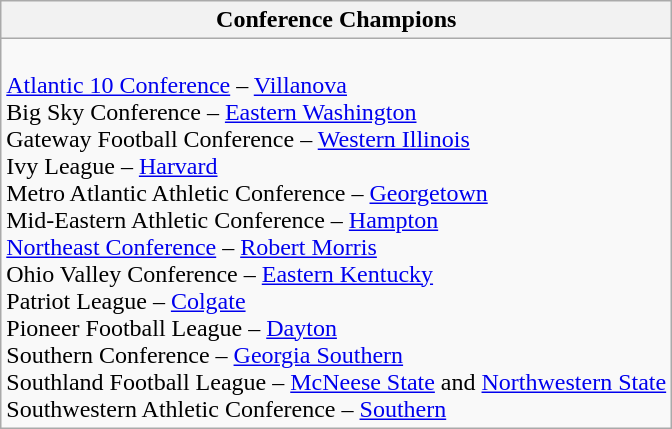<table class="wikitable">
<tr>
<th>Conference Champions</th>
</tr>
<tr>
<td><br><a href='#'>Atlantic 10 Conference</a> – <a href='#'>Villanova</a><br>
Big Sky Conference – <a href='#'>Eastern Washington</a><br>
Gateway Football Conference – <a href='#'>Western Illinois</a><br>
Ivy League – <a href='#'>Harvard</a><br>
Metro Atlantic Athletic Conference – <a href='#'>Georgetown</a><br>
Mid-Eastern Athletic Conference – <a href='#'>Hampton</a><br>
<a href='#'>Northeast Conference</a> – <a href='#'>Robert Morris</a><br>
Ohio Valley Conference – <a href='#'>Eastern Kentucky</a><br>
Patriot League – <a href='#'>Colgate</a><br>
Pioneer Football League – <a href='#'>Dayton</a><br>
Southern Conference – <a href='#'>Georgia Southern</a><br>
Southland Football League – <a href='#'>McNeese State</a> and <a href='#'>Northwestern State</a><br>
Southwestern Athletic Conference – <a href='#'>Southern</a></td>
</tr>
</table>
